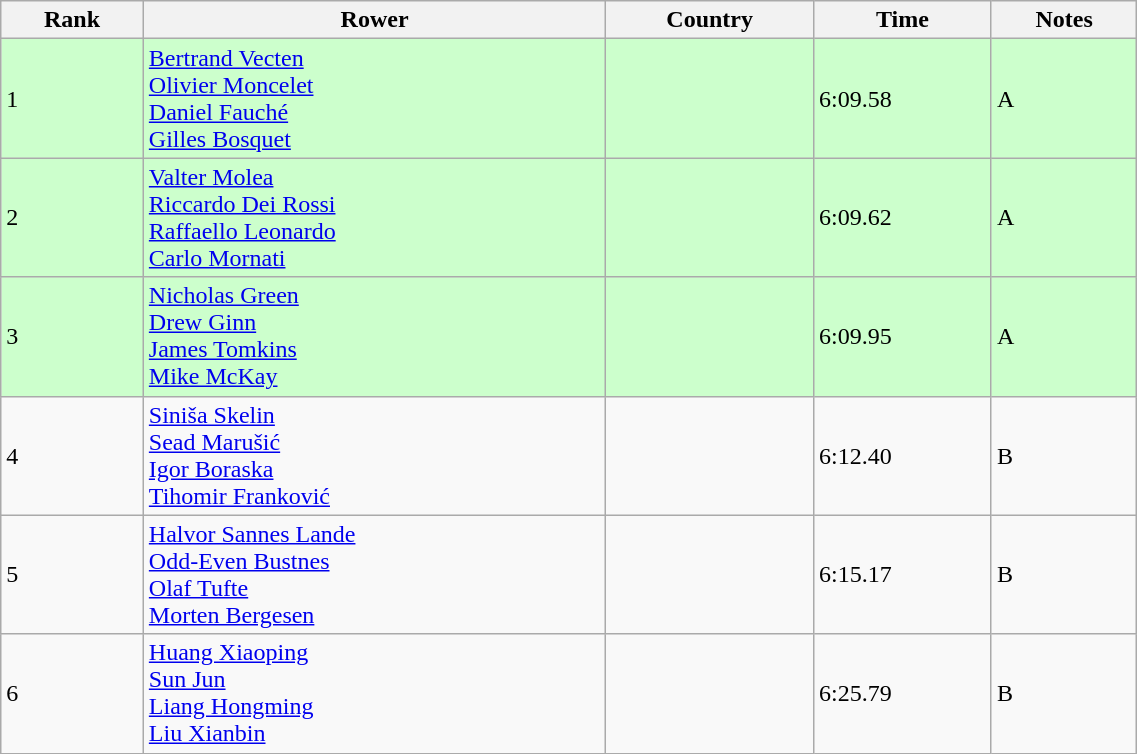<table class="wikitable sortable" width=60%>
<tr>
<th>Rank</th>
<th>Rower</th>
<th>Country</th>
<th>Time</th>
<th>Notes</th>
</tr>
<tr bgcolor=ccffcc>
<td>1</td>
<td><a href='#'>Bertrand Vecten</a><br><a href='#'>Olivier Moncelet</a><br><a href='#'>Daniel Fauché</a><br><a href='#'>Gilles Bosquet</a></td>
<td></td>
<td>6:09.58</td>
<td>A</td>
</tr>
<tr bgcolor=ccffcc>
<td>2</td>
<td><a href='#'>Valter Molea</a><br><a href='#'>Riccardo Dei Rossi</a><br><a href='#'>Raffaello Leonardo</a><br><a href='#'>Carlo Mornati</a></td>
<td></td>
<td>6:09.62</td>
<td>A</td>
</tr>
<tr bgcolor=ccffcc>
<td>3</td>
<td><a href='#'>Nicholas Green</a><br><a href='#'>Drew Ginn</a><br><a href='#'>James Tomkins</a><br><a href='#'>Mike McKay</a></td>
<td></td>
<td>6:09.95</td>
<td>A</td>
</tr>
<tr>
<td>4</td>
<td><a href='#'>Siniša Skelin</a><br><a href='#'>Sead Marušić</a><br><a href='#'>Igor Boraska</a><br><a href='#'>Tihomir Franković</a></td>
<td></td>
<td>6:12.40</td>
<td>B</td>
</tr>
<tr>
<td>5</td>
<td><a href='#'>Halvor Sannes Lande</a><br><a href='#'>Odd-Even Bustnes</a><br><a href='#'>Olaf Tufte</a><br><a href='#'>Morten Bergesen</a></td>
<td></td>
<td>6:15.17</td>
<td>B</td>
</tr>
<tr>
<td>6</td>
<td><a href='#'>Huang Xiaoping</a><br><a href='#'>Sun Jun</a><br><a href='#'>Liang Hongming</a><br><a href='#'>Liu Xianbin</a></td>
<td></td>
<td>6:25.79</td>
<td>B</td>
</tr>
</table>
